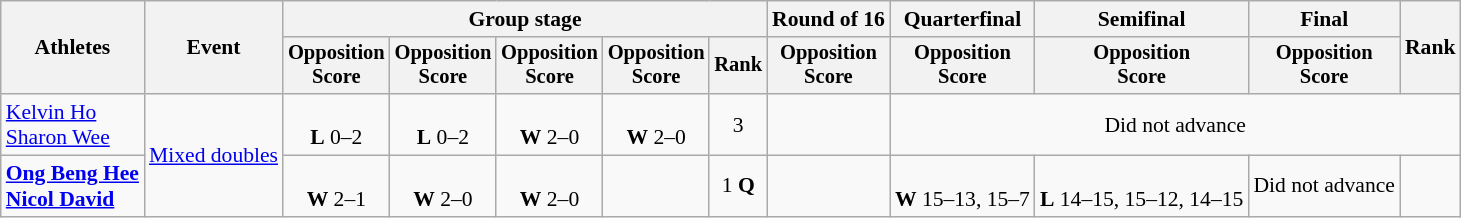<table class="wikitable" style="font-size:90%">
<tr>
<th rowspan=2>Athletes</th>
<th rowspan=2>Event</th>
<th colspan=5>Group stage</th>
<th>Round of 16</th>
<th>Quarterfinal</th>
<th>Semifinal</th>
<th>Final</th>
<th rowspan=2>Rank</th>
</tr>
<tr style="font-size:95%">
<th>Opposition<br>Score</th>
<th>Opposition<br>Score</th>
<th>Opposition<br>Score</th>
<th>Opposition<br>Score</th>
<th>Rank</th>
<th>Opposition<br>Score</th>
<th>Opposition<br>Score</th>
<th>Opposition<br>Score</th>
<th>Opposition<br>Score</th>
</tr>
<tr align=center>
<td align=left><a href='#'>Kelvin Ho</a><br><a href='#'>Sharon Wee</a></td>
<td align=left rowspan=2><a href='#'>Mixed doubles</a></td>
<td><br><strong>L</strong> 0–2</td>
<td><br><strong>L</strong> 0–2</td>
<td><br><strong>W</strong> 2–0</td>
<td><br><strong>W</strong> 2–0</td>
<td>3</td>
<td></td>
<td colspan=4>Did not advance</td>
</tr>
<tr align=center>
<td align=left><strong><a href='#'>Ong Beng Hee</a><br><a href='#'>Nicol David</a></strong></td>
<td><br><strong>W</strong> 2–1</td>
<td><br><strong>W</strong> 2–0</td>
<td><br><strong>W</strong> 2–0</td>
<td></td>
<td>1 <strong>Q</strong></td>
<td></td>
<td><br><strong>W</strong> 15–13, 15–7</td>
<td><br><strong>L</strong> 14–15, 15–12, 14–15</td>
<td>Did not advance</td>
<td></td>
</tr>
</table>
